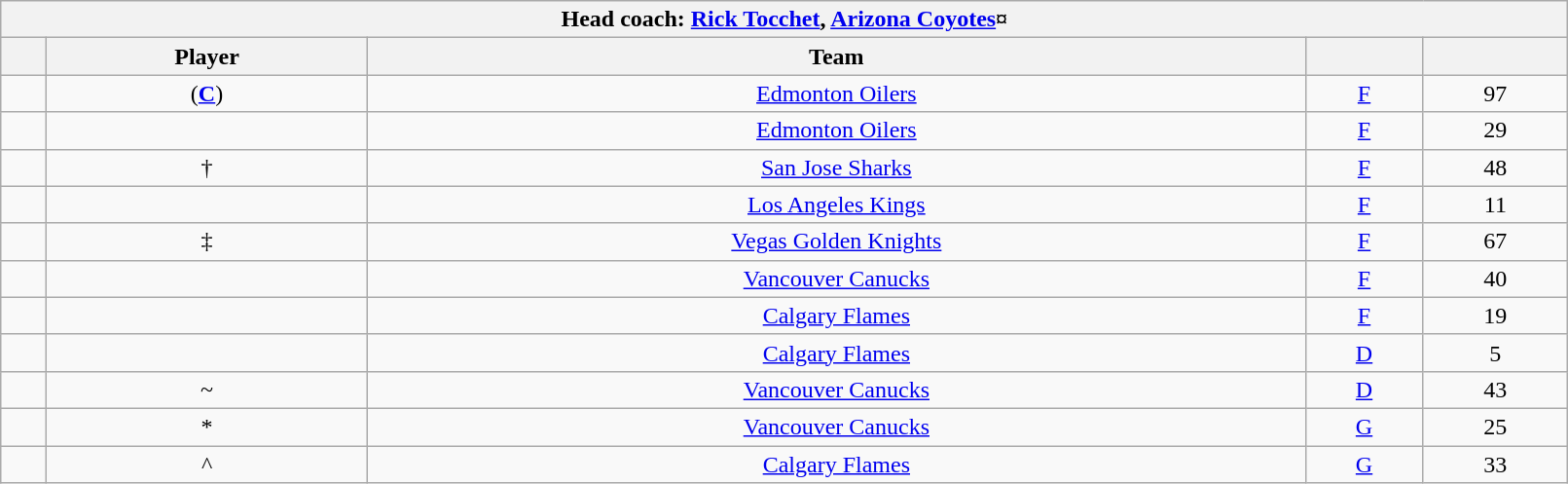<table class="wikitable sortable" style="text-align:center" width="85%">
<tr>
<th colspan=5>Head coach:  <a href='#'>Rick Tocchet</a>, <a href='#'>Arizona Coyotes</a>¤</th>
</tr>
<tr>
<th></th>
<th>Player</th>
<th>Team</th>
<th></th>
<th></th>
</tr>
<tr>
<td></td>
<td> (<strong><a href='#'>C</a></strong>)</td>
<td><a href='#'>Edmonton Oilers</a></td>
<td><a href='#'>F</a></td>
<td>97</td>
</tr>
<tr>
<td></td>
<td></td>
<td><a href='#'>Edmonton Oilers</a></td>
<td><a href='#'>F</a></td>
<td>29</td>
</tr>
<tr>
<td></td>
<td>†</td>
<td><a href='#'>San Jose Sharks</a></td>
<td><a href='#'>F</a></td>
<td>48</td>
</tr>
<tr>
<td></td>
<td></td>
<td><a href='#'>Los Angeles Kings</a></td>
<td><a href='#'>F</a></td>
<td>11</td>
</tr>
<tr>
<td></td>
<td>‡</td>
<td><a href='#'>Vegas Golden Knights</a></td>
<td><a href='#'>F</a></td>
<td>67</td>
</tr>
<tr>
<td></td>
<td></td>
<td><a href='#'>Vancouver Canucks</a></td>
<td><a href='#'>F</a></td>
<td>40</td>
</tr>
<tr>
<td></td>
<td></td>
<td><a href='#'>Calgary Flames</a></td>
<td><a href='#'>F</a></td>
<td>19</td>
</tr>
<tr>
<td></td>
<td></td>
<td><a href='#'>Calgary Flames</a></td>
<td><a href='#'>D</a></td>
<td>5</td>
</tr>
<tr>
<td></td>
<td>~</td>
<td><a href='#'>Vancouver Canucks</a></td>
<td><a href='#'>D</a></td>
<td>43</td>
</tr>
<tr>
<td></td>
<td>*</td>
<td><a href='#'>Vancouver Canucks</a></td>
<td><a href='#'>G</a></td>
<td>25</td>
</tr>
<tr>
<td></td>
<td>^</td>
<td><a href='#'>Calgary Flames</a></td>
<td><a href='#'>G</a></td>
<td>33</td>
</tr>
</table>
